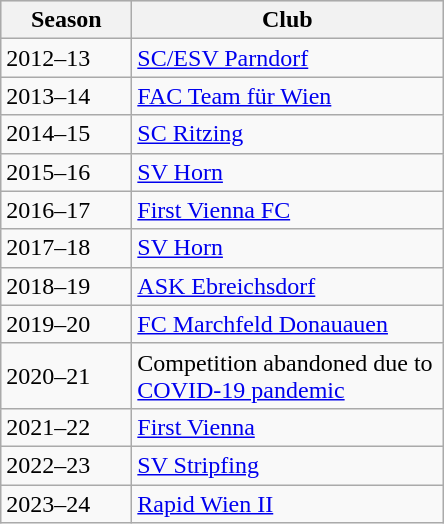<table class="wikitable">
<tr align="center" style="background:#dfdfdf">
<th width="80">Season</th>
<th width="200">Club</th>
</tr>
<tr>
<td>2012–13</td>
<td><a href='#'>SC/ESV Parndorf</a></td>
</tr>
<tr>
<td>2013–14</td>
<td><a href='#'>FAC Team für Wien</a></td>
</tr>
<tr>
<td>2014–15</td>
<td><a href='#'>SC Ritzing</a></td>
</tr>
<tr>
<td>2015–16</td>
<td><a href='#'>SV Horn</a></td>
</tr>
<tr>
<td>2016–17</td>
<td><a href='#'>First Vienna FC</a></td>
</tr>
<tr>
<td>2017–18</td>
<td><a href='#'>SV Horn</a></td>
</tr>
<tr>
<td>2018–19</td>
<td><a href='#'>ASK Ebreichsdorf</a></td>
</tr>
<tr>
<td>2019–20</td>
<td><a href='#'>FC Marchfeld Donauauen</a></td>
</tr>
<tr>
<td>2020–21</td>
<td>Competition abandoned due to <a href='#'>COVID-19 pandemic</a></td>
</tr>
<tr>
<td>2021–22</td>
<td><a href='#'>First Vienna</a></td>
</tr>
<tr>
<td>2022–23</td>
<td><a href='#'>SV Stripfing</a></td>
</tr>
<tr>
<td>2023–24</td>
<td><a href='#'>Rapid Wien II</a></td>
</tr>
</table>
